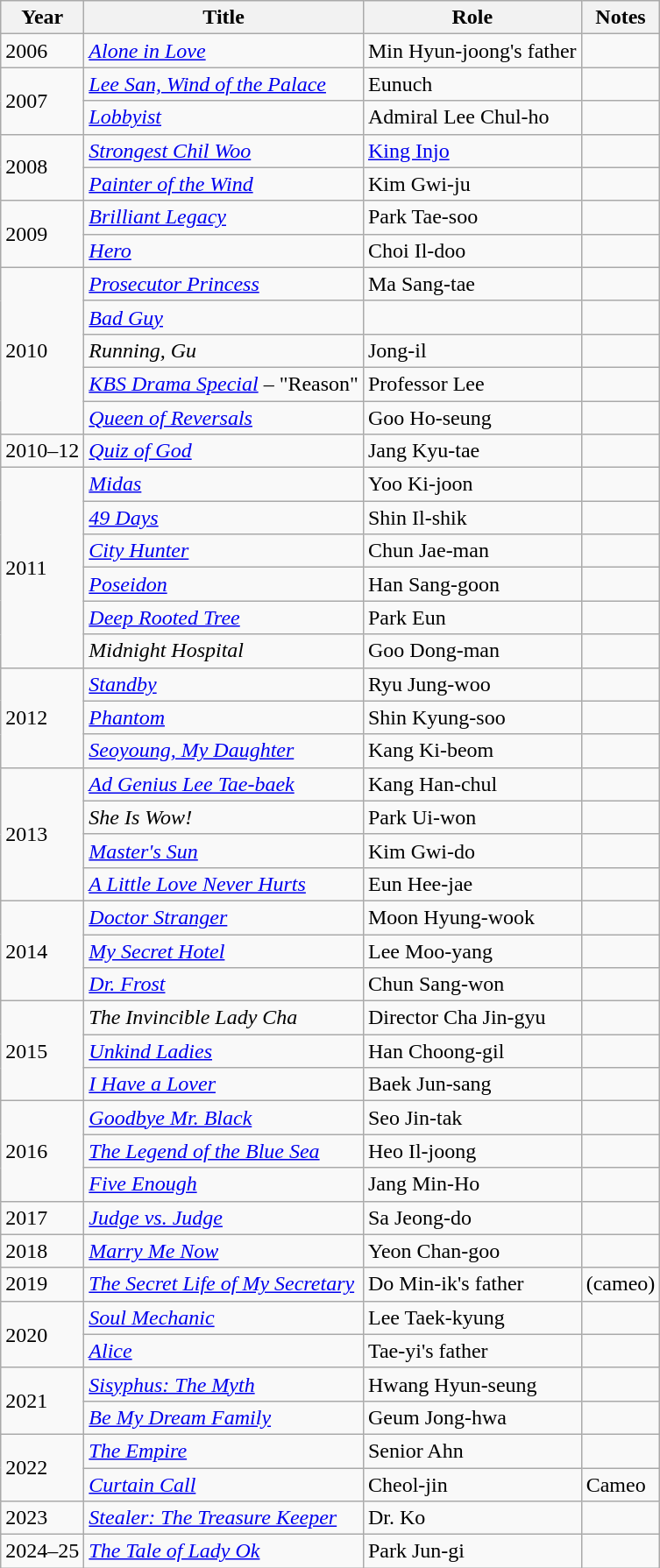<table class="wikitable sortable">
<tr>
<th>Year</th>
<th>Title</th>
<th>Role</th>
<th>Notes</th>
</tr>
<tr>
<td>2006</td>
<td><em><a href='#'>Alone in Love</a></em></td>
<td>Min Hyun-joong's father</td>
<td></td>
</tr>
<tr>
<td rowspan=2>2007</td>
<td><em><a href='#'>Lee San, Wind of the Palace</a></em></td>
<td>Eunuch</td>
<td></td>
</tr>
<tr>
<td><em><a href='#'>Lobbyist</a></em></td>
<td>Admiral Lee Chul-ho</td>
<td></td>
</tr>
<tr>
<td rowspan=2>2008</td>
<td><em><a href='#'>Strongest Chil Woo</a></em></td>
<td><a href='#'>King Injo</a></td>
<td></td>
</tr>
<tr>
<td><em><a href='#'>Painter of the Wind</a></em></td>
<td>Kim Gwi-ju</td>
<td></td>
</tr>
<tr>
<td rowspan=2>2009</td>
<td><em><a href='#'>Brilliant Legacy</a></em></td>
<td>Park Tae-soo</td>
<td></td>
</tr>
<tr>
<td><em><a href='#'>Hero</a></em></td>
<td>Choi Il-doo</td>
<td></td>
</tr>
<tr>
<td rowspan=5>2010</td>
<td><em><a href='#'>Prosecutor Princess</a></em></td>
<td>Ma Sang-tae</td>
<td></td>
</tr>
<tr>
<td><em><a href='#'>Bad Guy</a></em></td>
<td></td>
<td></td>
</tr>
<tr>
<td><em>Running, Gu</em></td>
<td>Jong-il</td>
<td></td>
</tr>
<tr>
<td><em><a href='#'>KBS Drama Special</a></em> – "Reason"</td>
<td>Professor Lee</td>
<td></td>
</tr>
<tr>
<td><em><a href='#'>Queen of Reversals</a></em></td>
<td>Goo Ho-seung</td>
<td></td>
</tr>
<tr>
<td>2010–12</td>
<td><em><a href='#'>Quiz of God</a></em></td>
<td>Jang Kyu-tae</td>
<td></td>
</tr>
<tr>
<td rowspan=6>2011</td>
<td><em><a href='#'>Midas</a></em></td>
<td>Yoo Ki-joon</td>
<td></td>
</tr>
<tr>
<td><em><a href='#'>49 Days</a></em></td>
<td>Shin Il-shik</td>
<td></td>
</tr>
<tr>
<td><em><a href='#'>City Hunter</a></em></td>
<td>Chun Jae-man</td>
<td></td>
</tr>
<tr>
<td><em><a href='#'>Poseidon</a></em></td>
<td>Han Sang-goon</td>
<td></td>
</tr>
<tr>
<td><em><a href='#'>Deep Rooted Tree</a></em></td>
<td>Park Eun</td>
<td></td>
</tr>
<tr>
<td><em>Midnight Hospital</em></td>
<td>Goo Dong-man</td>
<td></td>
</tr>
<tr>
<td rowspan=3>2012</td>
<td><em><a href='#'>Standby</a></em></td>
<td>Ryu Jung-woo</td>
<td></td>
</tr>
<tr>
<td><em><a href='#'>Phantom</a></em></td>
<td>Shin Kyung-soo</td>
<td></td>
</tr>
<tr>
<td><em><a href='#'>Seoyoung, My Daughter</a></em></td>
<td>Kang Ki-beom</td>
<td></td>
</tr>
<tr>
<td rowspan=4>2013</td>
<td><em><a href='#'>Ad Genius Lee Tae-baek</a></em></td>
<td>Kang Han-chul</td>
<td></td>
</tr>
<tr>
<td><em>She Is Wow!</em></td>
<td>Park Ui-won</td>
<td></td>
</tr>
<tr>
<td><em><a href='#'>Master's Sun</a></em></td>
<td>Kim Gwi-do</td>
<td></td>
</tr>
<tr>
<td><em><a href='#'>A Little Love Never Hurts</a></em></td>
<td>Eun Hee-jae</td>
<td></td>
</tr>
<tr>
<td rowspan=3>2014</td>
<td><em><a href='#'>Doctor Stranger</a></em></td>
<td>Moon Hyung-wook</td>
<td></td>
</tr>
<tr>
<td><em><a href='#'>My Secret Hotel</a></em></td>
<td>Lee Moo-yang</td>
<td></td>
</tr>
<tr>
<td><em><a href='#'>Dr. Frost</a></em></td>
<td>Chun Sang-won</td>
<td></td>
</tr>
<tr>
<td rowspan=3>2015</td>
<td><em>The Invincible Lady Cha</em></td>
<td>Director Cha Jin-gyu</td>
<td></td>
</tr>
<tr>
<td><em><a href='#'>Unkind Ladies</a></em></td>
<td>Han Choong-gil</td>
<td></td>
</tr>
<tr>
<td><em><a href='#'>I Have a Lover</a></em></td>
<td>Baek Jun-sang</td>
<td></td>
</tr>
<tr>
<td rowspan=3>2016</td>
<td><em><a href='#'>Goodbye Mr. Black</a></em></td>
<td>Seo Jin-tak</td>
<td></td>
</tr>
<tr>
<td><em><a href='#'>The Legend of the Blue Sea</a></em></td>
<td>Heo Il-joong</td>
<td></td>
</tr>
<tr>
<td><em><a href='#'>Five Enough</a></em></td>
<td>Jang Min-Ho</td>
<td></td>
</tr>
<tr>
<td>2017</td>
<td><em><a href='#'>Judge vs. Judge</a></em></td>
<td>Sa Jeong-do</td>
<td></td>
</tr>
<tr>
<td>2018</td>
<td><em><a href='#'>Marry Me Now</a></em></td>
<td>Yeon Chan-goo</td>
<td></td>
</tr>
<tr>
<td>2019</td>
<td><em><a href='#'>The Secret Life of My Secretary</a></em></td>
<td>Do Min-ik's father</td>
<td>(cameo)</td>
</tr>
<tr>
<td rowspan=2>2020</td>
<td><em><a href='#'>Soul Mechanic</a></em></td>
<td>Lee Taek-kyung</td>
<td></td>
</tr>
<tr>
<td><em><a href='#'>Alice</a></em></td>
<td>Tae-yi's father</td>
<td></td>
</tr>
<tr>
<td rowspan=2>2021</td>
<td><em><a href='#'>Sisyphus: The Myth</a></em></td>
<td>Hwang Hyun-seung</td>
<td></td>
</tr>
<tr>
<td><em><a href='#'>Be My Dream Family</a></em></td>
<td>Geum Jong-hwa</td>
<td></td>
</tr>
<tr>
<td rowspan=2>2022</td>
<td><em><a href='#'>The Empire</a></em></td>
<td>Senior Ahn</td>
<td></td>
</tr>
<tr>
<td><em><a href='#'>Curtain Call</a></em></td>
<td>Cheol-jin</td>
<td>Cameo</td>
</tr>
<tr>
<td>2023</td>
<td><em><a href='#'>Stealer: The Treasure Keeper</a></em></td>
<td>Dr. Ko</td>
<td></td>
</tr>
<tr>
<td>2024–25</td>
<td><em><a href='#'>The Tale of Lady Ok</a></em></td>
<td>Park Jun-gi</td>
<td></td>
</tr>
</table>
